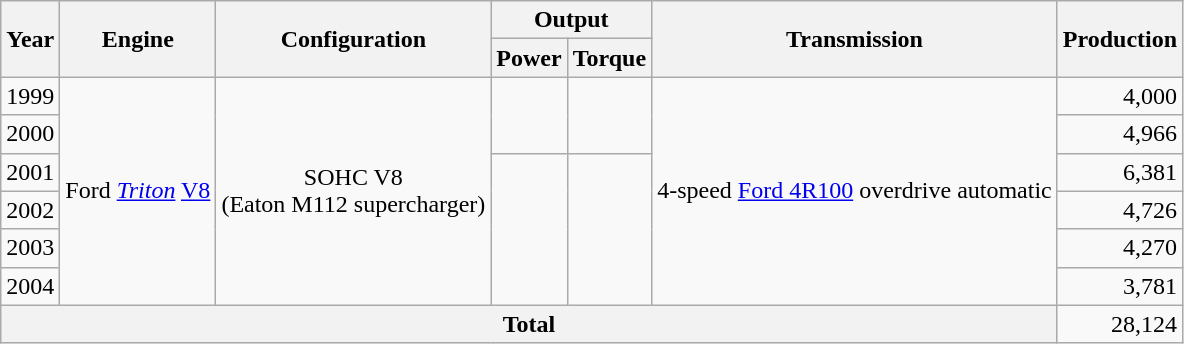<table class="wikitable">
<tr>
<th rowspan="2">Year</th>
<th rowspan="2">Engine</th>
<th rowspan="2">Configuration</th>
<th colspan="2">Output</th>
<th rowspan="2">Transmission</th>
<th rowspan="2">Production</th>
</tr>
<tr>
<th>Power</th>
<th>Torque</th>
</tr>
<tr align="center">
<td>1999</td>
<td rowspan="6">Ford <em><a href='#'>Triton</a></em> <a href='#'>V8</a></td>
<td rowspan="6"> SOHC V8<br>(Eaton M112 supercharger)</td>
<td rowspan="2"></td>
<td rowspan="2"></td>
<td rowspan="6">4-speed <a href='#'>Ford 4R100</a> overdrive automatic</td>
<td align="right">4,000</td>
</tr>
<tr align="center">
<td>2000</td>
<td align="right">4,966</td>
</tr>
<tr align="center">
<td>2001</td>
<td rowspan="4"></td>
<td rowspan="4"></td>
<td align="right">6,381</td>
</tr>
<tr align="center">
<td>2002</td>
<td align="right">4,726</td>
</tr>
<tr align="center">
<td>2003</td>
<td align="right">4,270</td>
</tr>
<tr align="center">
<td>2004</td>
<td align="right">3,781</td>
</tr>
<tr align="right">
<th colspan="6">Total</th>
<td>28,124</td>
</tr>
</table>
